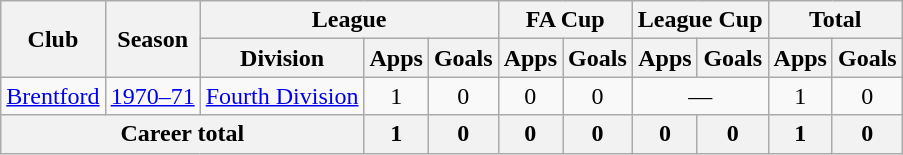<table class="wikitable" style="text-align: center;">
<tr>
<th rowspan="2">Club</th>
<th rowspan="2">Season</th>
<th colspan="3">League</th>
<th colspan="2">FA Cup</th>
<th colspan="2">League Cup</th>
<th colspan="2">Total</th>
</tr>
<tr>
<th>Division</th>
<th>Apps</th>
<th>Goals</th>
<th>Apps</th>
<th>Goals</th>
<th>Apps</th>
<th>Goals</th>
<th>Apps</th>
<th>Goals</th>
</tr>
<tr>
<td><a href='#'>Brentford</a></td>
<td><a href='#'>1970–71</a></td>
<td><a href='#'>Fourth Division</a></td>
<td>1</td>
<td>0</td>
<td>0</td>
<td>0</td>
<td colspan="2">—</td>
<td>1</td>
<td>0</td>
</tr>
<tr>
<th colspan="3">Career total</th>
<th>1</th>
<th>0</th>
<th>0</th>
<th>0</th>
<th>0</th>
<th>0</th>
<th>1</th>
<th>0</th>
</tr>
</table>
